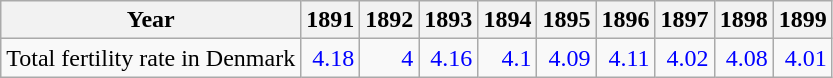<table class="wikitable " style="text-align:right">
<tr>
<th>Year</th>
<th>1891</th>
<th>1892</th>
<th>1893</th>
<th>1894</th>
<th>1895</th>
<th>1896</th>
<th>1897</th>
<th>1898</th>
<th>1899</th>
</tr>
<tr>
<td align="left">Total fertility rate in Denmark</td>
<td style="text-align:right; color:blue;">4.18</td>
<td style="text-align:right; color:blue;">4</td>
<td style="text-align:right; color:blue;">4.16</td>
<td style="text-align:right; color:blue;">4.1</td>
<td style="text-align:right; color:blue;">4.09</td>
<td style="text-align:right; color:blue;">4.11</td>
<td style="text-align:right; color:blue;">4.02</td>
<td style="text-align:right; color:blue;">4.08</td>
<td style="text-align:right; color:blue;">4.01</td>
</tr>
</table>
